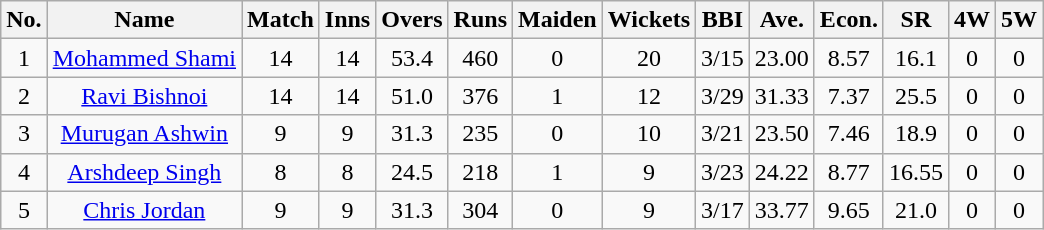<table class="wikitable sortable" style="text-align: center;">
<tr 56>
<th>No.</th>
<th>Name</th>
<th>Match</th>
<th>Inns</th>
<th>Overs</th>
<th>Runs</th>
<th>Maiden</th>
<th>Wickets</th>
<th>BBI</th>
<th>Ave.</th>
<th>Econ.</th>
<th>SR</th>
<th>4W</th>
<th>5W</th>
</tr>
<tr>
<td>1</td>
<td><a href='#'>Mohammed Shami</a></td>
<td>14</td>
<td>14</td>
<td>53.4</td>
<td>460</td>
<td>0</td>
<td>20</td>
<td>3/15</td>
<td>23.00</td>
<td>8.57</td>
<td>16.1</td>
<td>0</td>
<td>0</td>
</tr>
<tr>
<td>2</td>
<td><a href='#'>Ravi Bishnoi</a></td>
<td>14</td>
<td>14</td>
<td>51.0</td>
<td>376</td>
<td>1</td>
<td>12</td>
<td>3/29</td>
<td>31.33</td>
<td>7.37</td>
<td>25.5</td>
<td>0</td>
<td>0</td>
</tr>
<tr>
<td>3</td>
<td><a href='#'>Murugan Ashwin</a></td>
<td>9</td>
<td>9</td>
<td>31.3</td>
<td>235</td>
<td>0</td>
<td>10</td>
<td>3/21</td>
<td>23.50</td>
<td>7.46</td>
<td>18.9</td>
<td>0</td>
<td>0</td>
</tr>
<tr>
<td>4</td>
<td><a href='#'>Arshdeep Singh</a></td>
<td>8</td>
<td>8</td>
<td>24.5</td>
<td>218</td>
<td>1</td>
<td>9</td>
<td>3/23</td>
<td>24.22</td>
<td>8.77</td>
<td>16.55</td>
<td>0</td>
<td>0</td>
</tr>
<tr>
<td>5</td>
<td><a href='#'>Chris Jordan</a></td>
<td>9</td>
<td>9</td>
<td>31.3</td>
<td>304</td>
<td>0</td>
<td>9</td>
<td>3/17</td>
<td>33.77</td>
<td>9.65</td>
<td>21.0</td>
<td>0</td>
<td>0</td>
</tr>
</table>
